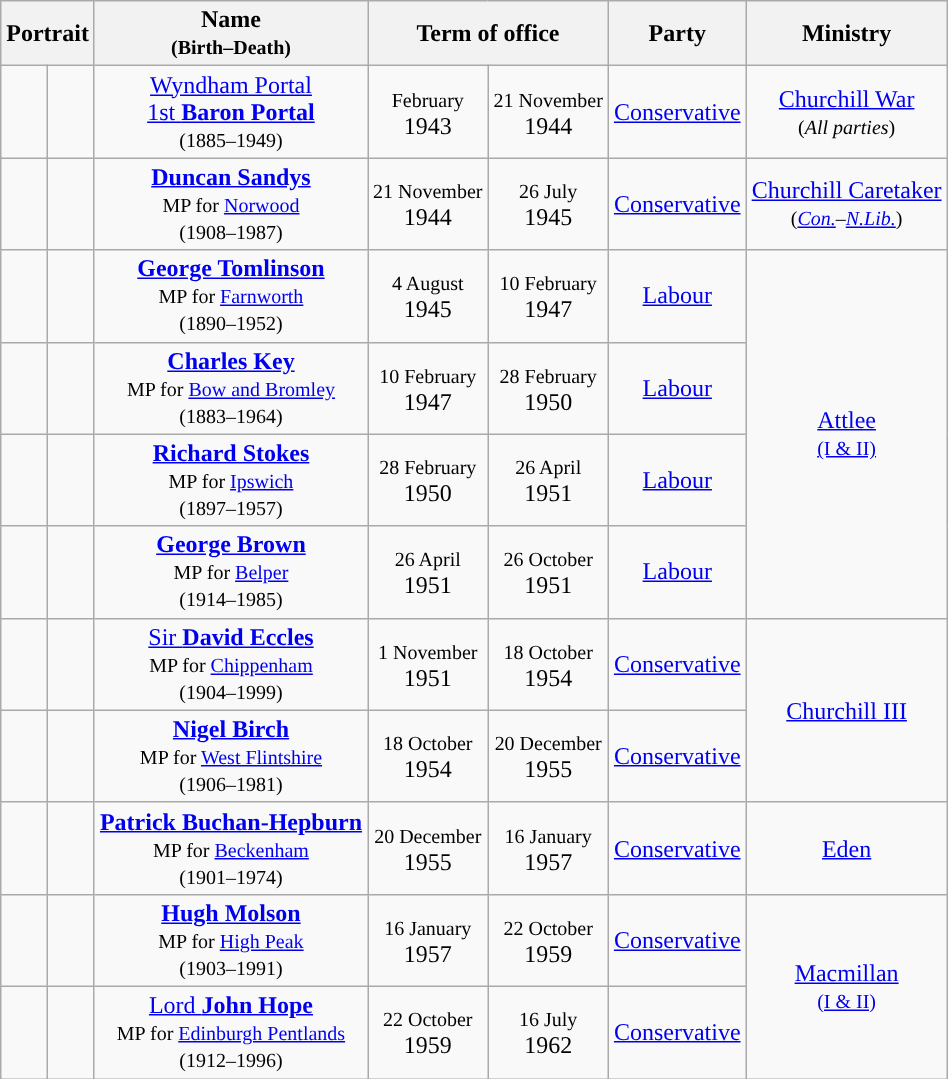<table class="wikitable" style="text-align:center">
<tr>
<th colspan=2>Portrait</th>
<th>Name<br><small>(Birth–Death)</small></th>
<th colspan=2>Term of office</th>
<th>Party</th>
<th>Ministry</th>
</tr>
<tr>
<td style="background-color:"></td>
<td></td>
<td><a href='#'>Wyndham Portal<br>1st <strong>Baron Portal</strong></a><br><small>(1885–1949)</small></td>
<td><small>February</small><br>1943</td>
<td><small>21 November</small><br>1944</td>
<td><a href='#'>Conservative</a></td>
<td rowspan=2 ><a href='#'>Churchill War</a><br><small>(<em>All parties</em>)</small></td>
</tr>
<tr>
<td rowspan=2 style="background-color:"></td>
<td rowspan=2></td>
<td rowspan=2><strong><a href='#'>Duncan Sandys</a></strong><br><small>MP for <a href='#'>Norwood</a><br>(1908–1987)</small></td>
<td rowspan=2><small>21 November</small><br>1944</td>
<td rowspan=2><small>26 July</small><br>1945</td>
<td rowspan=2 ><a href='#'>Conservative</a></td>
</tr>
<tr>
<td><a href='#'>Churchill Caretaker</a><br><small>(<em><a href='#'>Con.</a>–<a href='#'>N.Lib.</a></em>)</small></td>
</tr>
<tr>
<td style="background-color: "></td>
<td></td>
<td><strong><a href='#'>George Tomlinson</a></strong><br><small>MP for <a href='#'>Farnworth</a><br>(1890–1952)</small></td>
<td><small>4 August</small><br>1945</td>
<td><small>10 February</small><br>1947</td>
<td><a href='#'>Labour</a></td>
<td rowspan=4 ><a href='#'>Attlee<br><small>(I & II)</small></a></td>
</tr>
<tr>
<td style="background-color: "></td>
<td></td>
<td><strong><a href='#'>Charles Key</a></strong><br><small>MP for <a href='#'>Bow and Bromley</a><br>(1883–1964)</small></td>
<td><small>10 February</small><br>1947</td>
<td><small>28 February</small><br>1950</td>
<td><a href='#'>Labour</a></td>
</tr>
<tr>
<td style="background-color: "></td>
<td></td>
<td><strong><a href='#'>Richard Stokes</a></strong><br><small>MP for <a href='#'>Ipswich</a><br>(1897–1957)</small></td>
<td><small>28 February</small><br>1950</td>
<td><small>26 April</small><br>1951</td>
<td><a href='#'>Labour</a></td>
</tr>
<tr>
<td style="background-color: "></td>
<td></td>
<td><a href='#'><strong>George Brown</strong></a><br><small>MP for <a href='#'>Belper</a><br>(1914–1985)</small></td>
<td><small>26 April</small><br>1951</td>
<td><small>26 October</small><br>1951</td>
<td><a href='#'>Labour</a></td>
</tr>
<tr>
<td style="background-color:"></td>
<td></td>
<td><a href='#'>Sir <strong>David Eccles</strong></a><br><small>MP for <a href='#'>Chippenham</a><br>(1904–1999)</small></td>
<td><small>1 November</small><br>1951</td>
<td><small>18 October</small><br>1954</td>
<td><a href='#'>Conservative</a></td>
<td rowspan=2 ><a href='#'>Churchill III</a></td>
</tr>
<tr>
<td style="background-color:"></td>
<td></td>
<td><a href='#'><strong>Nigel Birch</strong></a><br><small>MP for <a href='#'>West Flintshire</a><br>(1906–1981)</small></td>
<td><small>18 October</small><br>1954</td>
<td><small>20 December</small><br>1955</td>
<td><a href='#'>Conservative</a></td>
</tr>
<tr>
<td style="background-color:"></td>
<td></td>
<td><a href='#'><strong>Patrick Buchan-Hepburn</strong></a><br><small>MP for <a href='#'>Beckenham</a><br>(1901–1974)</small></td>
<td><small>20 December</small><br>1955</td>
<td><small>16 January</small><br>1957</td>
<td><a href='#'>Conservative</a></td>
<td><a href='#'>Eden</a></td>
</tr>
<tr>
<td style="background-color:"></td>
<td></td>
<td><a href='#'><strong>Hugh Molson</strong></a><br><small>MP for <a href='#'>High Peak</a><br>(1903–1991)</small></td>
<td><small>16 January</small><br>1957</td>
<td><small>22 October</small><br>1959</td>
<td><a href='#'>Conservative</a></td>
<td rowspan=2 ><a href='#'>Macmillan<br><small>(I & II)</small></a></td>
</tr>
<tr>
<td style="background-color:"></td>
<td></td>
<td><a href='#'>Lord <strong>John Hope</strong></a><br><small>MP for <a href='#'>Edinburgh Pentlands</a><br>(1912–1996)</small></td>
<td><small>22 October</small><br>1959</td>
<td><small>16 July</small><br>1962</td>
<td><a href='#'>Conservative</a></td>
</tr>
</table>
